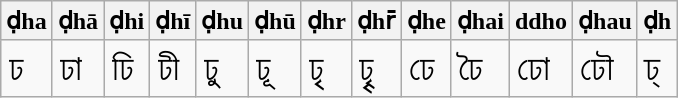<table class="wikitable">
<tr>
<th>ḍha</th>
<th>ḍhā</th>
<th>ḍhi</th>
<th>ḍhī</th>
<th>ḍhu</th>
<th>ḍhū</th>
<th>ḍhr</th>
<th>ḍhr̄</th>
<th>ḍhe</th>
<th>ḍhai</th>
<th>ddho</th>
<th>ḍhau</th>
<th>ḍh</th>
</tr>
<tr style="font-size: 150%;">
<td>ঢ</td>
<td>ঢা</td>
<td>ঢি</td>
<td>ঢী</td>
<td>ঢু</td>
<td>ঢূ</td>
<td>ঢৃ</td>
<td>ঢৄ</td>
<td>ঢে</td>
<td>ঢৈ</td>
<td>ঢো</td>
<td>ঢৌ</td>
<td>ঢ্</td>
</tr>
</table>
